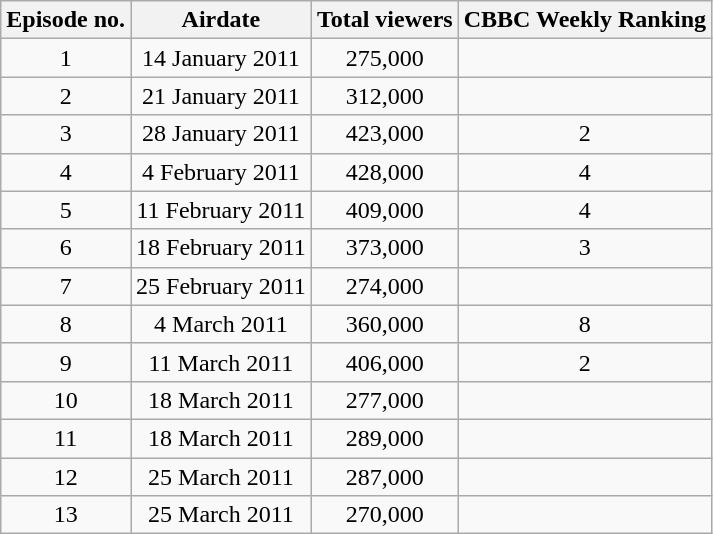<table class="wikitable" style="text-align:center;">
<tr>
<th>Episode no.</th>
<th>Airdate</th>
<th>Total viewers</th>
<th>CBBC Weekly Ranking</th>
</tr>
<tr>
<td>1</td>
<td>14 January 2011</td>
<td>275,000</td>
<td></td>
</tr>
<tr>
<td>2</td>
<td>21 January 2011</td>
<td>312,000</td>
<td></td>
</tr>
<tr>
<td>3</td>
<td>28 January 2011</td>
<td>423,000</td>
<td>2</td>
</tr>
<tr>
<td>4</td>
<td>4 February 2011</td>
<td>428,000</td>
<td>4</td>
</tr>
<tr>
<td>5</td>
<td>11 February 2011</td>
<td>409,000</td>
<td>4</td>
</tr>
<tr>
<td>6</td>
<td>18 February 2011</td>
<td>373,000</td>
<td>3</td>
</tr>
<tr>
<td>7</td>
<td>25 February 2011</td>
<td>274,000</td>
<td></td>
</tr>
<tr>
<td>8</td>
<td>4 March 2011</td>
<td>360,000</td>
<td>8</td>
</tr>
<tr>
<td>9</td>
<td>11 March 2011</td>
<td>406,000</td>
<td>2</td>
</tr>
<tr>
<td>10</td>
<td>18 March 2011</td>
<td>277,000</td>
<td></td>
</tr>
<tr>
<td>11</td>
<td>18 March 2011</td>
<td>289,000</td>
<td></td>
</tr>
<tr>
<td>12</td>
<td>25 March 2011</td>
<td>287,000</td>
<td></td>
</tr>
<tr>
<td>13</td>
<td>25 March 2011</td>
<td>270,000</td>
<td></td>
</tr>
</table>
